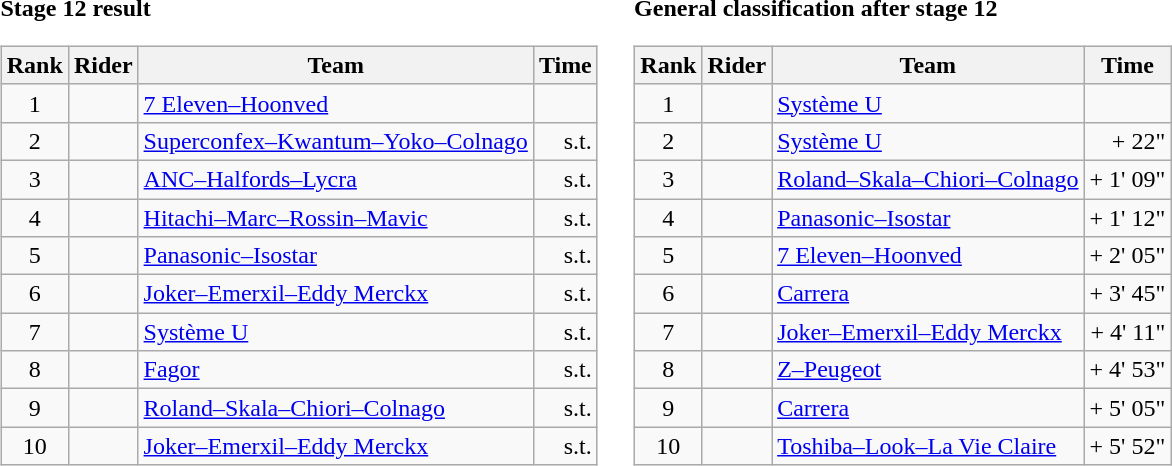<table>
<tr>
<td><strong>Stage 12 result</strong><br><table class="wikitable">
<tr>
<th scope="col">Rank</th>
<th scope="col">Rider</th>
<th scope="col">Team</th>
<th scope="col">Time</th>
</tr>
<tr>
<td style="text-align:center;">1</td>
<td></td>
<td><a href='#'>7 Eleven–Hoonved</a></td>
<td style="text-align:right;"></td>
</tr>
<tr>
<td style="text-align:center;">2</td>
<td></td>
<td><a href='#'>Superconfex–Kwantum–Yoko–Colnago</a></td>
<td style="text-align:right;">s.t.</td>
</tr>
<tr>
<td style="text-align:center;">3</td>
<td></td>
<td><a href='#'>ANC–Halfords–Lycra</a></td>
<td style="text-align:right;">s.t.</td>
</tr>
<tr>
<td style="text-align:center;">4</td>
<td></td>
<td><a href='#'>Hitachi–Marc–Rossin–Mavic</a></td>
<td style="text-align:right;">s.t.</td>
</tr>
<tr>
<td style="text-align:center;">5</td>
<td></td>
<td><a href='#'>Panasonic–Isostar</a></td>
<td style="text-align:right;">s.t.</td>
</tr>
<tr>
<td style="text-align:center;">6</td>
<td></td>
<td><a href='#'>Joker–Emerxil–Eddy Merckx</a></td>
<td style="text-align:right;">s.t.</td>
</tr>
<tr>
<td style="text-align:center;">7</td>
<td></td>
<td><a href='#'>Système U</a></td>
<td style="text-align:right;">s.t.</td>
</tr>
<tr>
<td style="text-align:center;">8</td>
<td></td>
<td><a href='#'>Fagor</a></td>
<td style="text-align:right;">s.t.</td>
</tr>
<tr>
<td style="text-align:center;">9</td>
<td></td>
<td><a href='#'>Roland–Skala–Chiori–Colnago</a></td>
<td style="text-align:right;">s.t.</td>
</tr>
<tr>
<td style="text-align:center;">10</td>
<td></td>
<td><a href='#'>Joker–Emerxil–Eddy Merckx</a></td>
<td style="text-align:right;">s.t.</td>
</tr>
</table>
</td>
<td></td>
<td><strong>General classification after stage 12</strong><br><table class="wikitable">
<tr>
<th scope="col">Rank</th>
<th scope="col">Rider</th>
<th scope="col">Team</th>
<th scope="col">Time</th>
</tr>
<tr>
<td style="text-align:center;">1</td>
<td> </td>
<td><a href='#'>Système U</a></td>
<td style="text-align:right;"></td>
</tr>
<tr>
<td style="text-align:center;">2</td>
<td></td>
<td><a href='#'>Système U</a></td>
<td style="text-align:right;">+ 22"</td>
</tr>
<tr>
<td style="text-align:center;">3</td>
<td></td>
<td><a href='#'>Roland–Skala–Chiori–Colnago</a></td>
<td style="text-align:right;">+ 1' 09"</td>
</tr>
<tr>
<td style="text-align:center;">4</td>
<td></td>
<td><a href='#'>Panasonic–Isostar</a></td>
<td style="text-align:right;">+ 1' 12"</td>
</tr>
<tr>
<td style="text-align:center;">5</td>
<td></td>
<td><a href='#'>7 Eleven–Hoonved</a></td>
<td style="text-align:right;">+ 2' 05"</td>
</tr>
<tr>
<td style="text-align:center;">6</td>
<td></td>
<td><a href='#'>Carrera</a></td>
<td style="text-align:right;">+ 3' 45"</td>
</tr>
<tr>
<td style="text-align:center;">7</td>
<td></td>
<td><a href='#'>Joker–Emerxil–Eddy Merckx</a></td>
<td style="text-align:right;">+ 4' 11"</td>
</tr>
<tr>
<td style="text-align:center;">8</td>
<td></td>
<td><a href='#'>Z–Peugeot</a></td>
<td style="text-align:right;">+ 4' 53"</td>
</tr>
<tr>
<td style="text-align:center;">9</td>
<td></td>
<td><a href='#'>Carrera</a></td>
<td style="text-align:right;">+ 5' 05"</td>
</tr>
<tr>
<td style="text-align:center;">10</td>
<td></td>
<td><a href='#'>Toshiba–Look–La Vie Claire</a></td>
<td style="text-align:right;">+ 5' 52"</td>
</tr>
</table>
</td>
</tr>
</table>
